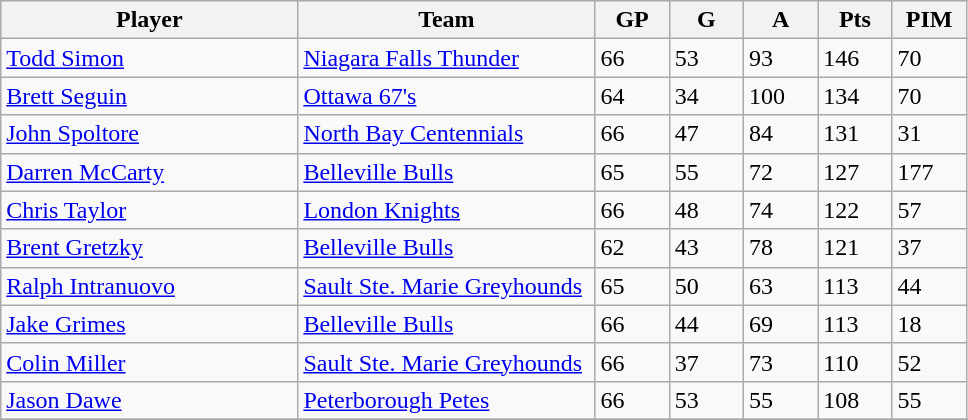<table class="wikitable">
<tr>
<th bgcolor="#DDDDFF" width="30%">Player</th>
<th bgcolor="#DDDDFF" width="30%">Team</th>
<th bgcolor="#DDDDFF" width="7.5%">GP</th>
<th bgcolor="#DDDDFF" width="7.5%">G</th>
<th bgcolor="#DDDDFF" width="7.5%">A</th>
<th bgcolor="#DDDDFF" width="7.5%">Pts</th>
<th bgcolor="#DDDDFF" width="7.5%">PIM</th>
</tr>
<tr>
<td><a href='#'>Todd Simon</a></td>
<td><a href='#'>Niagara Falls Thunder</a></td>
<td>66</td>
<td>53</td>
<td>93</td>
<td>146</td>
<td>70</td>
</tr>
<tr>
<td><a href='#'>Brett Seguin</a></td>
<td><a href='#'>Ottawa 67's</a></td>
<td>64</td>
<td>34</td>
<td>100</td>
<td>134</td>
<td>70</td>
</tr>
<tr>
<td><a href='#'>John Spoltore</a></td>
<td><a href='#'>North Bay Centennials</a></td>
<td>66</td>
<td>47</td>
<td>84</td>
<td>131</td>
<td>31</td>
</tr>
<tr>
<td><a href='#'>Darren McCarty</a></td>
<td><a href='#'>Belleville Bulls</a></td>
<td>65</td>
<td>55</td>
<td>72</td>
<td>127</td>
<td>177</td>
</tr>
<tr>
<td><a href='#'>Chris Taylor</a></td>
<td><a href='#'>London Knights</a></td>
<td>66</td>
<td>48</td>
<td>74</td>
<td>122</td>
<td>57</td>
</tr>
<tr>
<td><a href='#'>Brent Gretzky</a></td>
<td><a href='#'>Belleville Bulls</a></td>
<td>62</td>
<td>43</td>
<td>78</td>
<td>121</td>
<td>37</td>
</tr>
<tr>
<td><a href='#'>Ralph Intranuovo</a></td>
<td><a href='#'>Sault Ste. Marie Greyhounds</a></td>
<td>65</td>
<td>50</td>
<td>63</td>
<td>113</td>
<td>44</td>
</tr>
<tr>
<td><a href='#'>Jake Grimes</a></td>
<td><a href='#'>Belleville Bulls</a></td>
<td>66</td>
<td>44</td>
<td>69</td>
<td>113</td>
<td>18</td>
</tr>
<tr>
<td><a href='#'>Colin Miller</a></td>
<td><a href='#'>Sault Ste. Marie Greyhounds</a></td>
<td>66</td>
<td>37</td>
<td>73</td>
<td>110</td>
<td>52</td>
</tr>
<tr>
<td><a href='#'>Jason Dawe</a></td>
<td><a href='#'>Peterborough Petes</a></td>
<td>66</td>
<td>53</td>
<td>55</td>
<td>108</td>
<td>55</td>
</tr>
<tr>
</tr>
</table>
